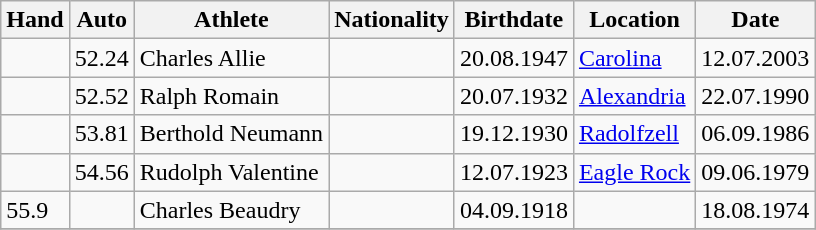<table class="wikitable">
<tr>
<th>Hand</th>
<th>Auto</th>
<th>Athlete</th>
<th>Nationality</th>
<th>Birthdate</th>
<th>Location</th>
<th>Date</th>
</tr>
<tr>
<td></td>
<td>52.24</td>
<td>Charles Allie</td>
<td></td>
<td>20.08.1947</td>
<td><a href='#'>Carolina</a></td>
<td>12.07.2003</td>
</tr>
<tr>
<td></td>
<td>52.52</td>
<td>Ralph Romain</td>
<td></td>
<td>20.07.1932</td>
<td><a href='#'>Alexandria</a></td>
<td>22.07.1990</td>
</tr>
<tr>
<td></td>
<td>53.81</td>
<td>Berthold Neumann</td>
<td></td>
<td>19.12.1930</td>
<td><a href='#'>Radolfzell</a></td>
<td>06.09.1986</td>
</tr>
<tr>
<td></td>
<td>54.56</td>
<td>Rudolph Valentine</td>
<td></td>
<td>12.07.1923</td>
<td><a href='#'>Eagle Rock</a></td>
<td>09.06.1979</td>
</tr>
<tr>
<td>55.9</td>
<td></td>
<td>Charles Beaudry</td>
<td></td>
<td>04.09.1918</td>
<td></td>
<td>18.08.1974</td>
</tr>
<tr>
</tr>
</table>
